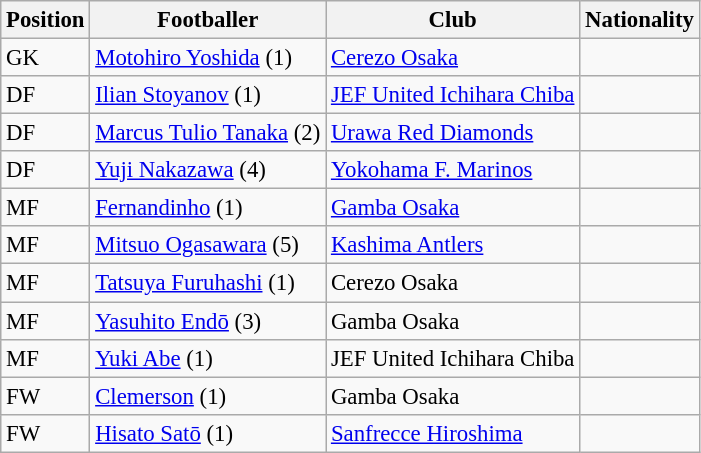<table class="wikitable" style="font-size: 95%;">
<tr>
<th>Position</th>
<th>Footballer</th>
<th>Club</th>
<th>Nationality</th>
</tr>
<tr>
<td>GK</td>
<td><a href='#'>Motohiro Yoshida</a> (1)</td>
<td><a href='#'>Cerezo Osaka</a></td>
<td></td>
</tr>
<tr>
<td>DF</td>
<td><a href='#'>Ilian Stoyanov</a> (1)</td>
<td><a href='#'>JEF United Ichihara Chiba</a></td>
<td></td>
</tr>
<tr>
<td>DF</td>
<td><a href='#'>Marcus Tulio Tanaka</a> (2)</td>
<td><a href='#'>Urawa Red Diamonds</a></td>
<td></td>
</tr>
<tr>
<td>DF</td>
<td><a href='#'>Yuji Nakazawa</a> (4)</td>
<td><a href='#'>Yokohama F. Marinos</a></td>
<td></td>
</tr>
<tr>
<td>MF</td>
<td><a href='#'>Fernandinho</a> (1)</td>
<td><a href='#'>Gamba Osaka</a></td>
<td></td>
</tr>
<tr>
<td>MF</td>
<td><a href='#'>Mitsuo Ogasawara</a> (5)</td>
<td><a href='#'>Kashima Antlers</a></td>
<td></td>
</tr>
<tr>
<td>MF</td>
<td><a href='#'>Tatsuya Furuhashi</a> (1)</td>
<td>Cerezo Osaka</td>
<td></td>
</tr>
<tr>
<td>MF</td>
<td><a href='#'>Yasuhito Endō</a> (3)</td>
<td>Gamba Osaka</td>
<td></td>
</tr>
<tr>
<td>MF</td>
<td><a href='#'>Yuki Abe</a> (1)</td>
<td>JEF United Ichihara Chiba</td>
<td></td>
</tr>
<tr>
<td>FW</td>
<td><a href='#'>Clemerson</a> (1)</td>
<td>Gamba Osaka</td>
<td></td>
</tr>
<tr>
<td>FW</td>
<td><a href='#'>Hisato Satō</a> (1)</td>
<td><a href='#'>Sanfrecce Hiroshima</a></td>
<td></td>
</tr>
</table>
